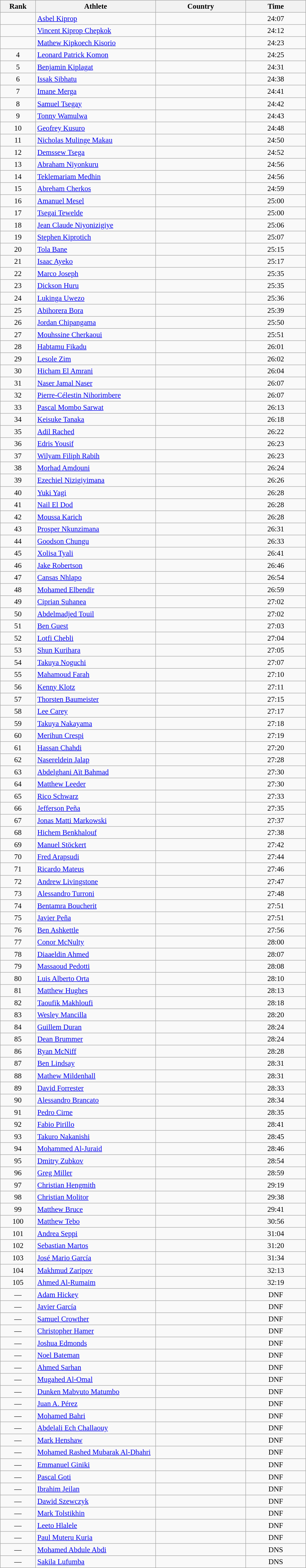<table class="wikitable sortable" style=" text-align:center; font-size:95%;" width="50%">
<tr>
<th width=5%>Rank</th>
<th width=20%>Athlete</th>
<th width=15%>Country</th>
<th width=10%>Time</th>
</tr>
<tr>
<td align=center></td>
<td align=left><a href='#'>Asbel Kiprop</a></td>
<td align=left></td>
<td>24:07</td>
</tr>
<tr>
<td align=center></td>
<td align=left><a href='#'>Vincent Kiprop Chepkok</a></td>
<td align=left></td>
<td>24:12</td>
</tr>
<tr>
<td align=center></td>
<td align=left><a href='#'>Mathew Kipkoech Kisorio</a></td>
<td align=left></td>
<td>24:23</td>
</tr>
<tr>
<td align=center>4</td>
<td align=left><a href='#'>Leonard Patrick Komon</a></td>
<td align=left></td>
<td>24:25</td>
</tr>
<tr>
<td align=center>5</td>
<td align=left><a href='#'>Benjamin Kiplagat</a></td>
<td align=left></td>
<td>24:31</td>
</tr>
<tr>
<td align=center>6</td>
<td align=left><a href='#'>Issak Sibhatu</a></td>
<td align=left></td>
<td>24:38</td>
</tr>
<tr>
<td align=center>7</td>
<td align=left><a href='#'>Imane Merga</a></td>
<td align=left></td>
<td>24:41</td>
</tr>
<tr>
<td align=center>8</td>
<td align=left><a href='#'>Samuel Tsegay</a></td>
<td align=left></td>
<td>24:42</td>
</tr>
<tr>
<td align=center>9</td>
<td align=left><a href='#'>Tonny Wamulwa</a></td>
<td align=left></td>
<td>24:43</td>
</tr>
<tr>
<td align=center>10</td>
<td align=left><a href='#'>Geofrey Kusuro</a></td>
<td align=left></td>
<td>24:48</td>
</tr>
<tr>
<td align=center>11</td>
<td align=left><a href='#'>Nicholas Mulinge Makau</a></td>
<td align=left></td>
<td>24:50</td>
</tr>
<tr>
<td align=center>12</td>
<td align=left><a href='#'>Demssew Tsega</a></td>
<td align=left></td>
<td>24:52</td>
</tr>
<tr>
<td align=center>13</td>
<td align=left><a href='#'>Abraham Niyonkuru</a></td>
<td align=left></td>
<td>24:56</td>
</tr>
<tr>
<td align=center>14</td>
<td align=left><a href='#'>Teklemariam Medhin</a></td>
<td align=left></td>
<td>24:56</td>
</tr>
<tr>
<td align=center>15</td>
<td align=left><a href='#'>Abreham Cherkos</a></td>
<td align=left></td>
<td>24:59</td>
</tr>
<tr>
<td align=center>16</td>
<td align=left><a href='#'>Amanuel Mesel</a></td>
<td align=left></td>
<td>25:00</td>
</tr>
<tr>
<td align=center>17</td>
<td align=left><a href='#'>Tsegai Tewelde</a></td>
<td align=left></td>
<td>25:00</td>
</tr>
<tr>
<td align=center>18</td>
<td align=left><a href='#'>Jean Claude Niyonizigiye</a></td>
<td align=left></td>
<td>25:06</td>
</tr>
<tr>
<td align=center>19</td>
<td align=left><a href='#'>Stephen Kiprotich</a></td>
<td align=left></td>
<td>25:07</td>
</tr>
<tr>
<td align=center>20</td>
<td align=left><a href='#'>Tola Bane</a></td>
<td align=left></td>
<td>25:15</td>
</tr>
<tr>
<td align=center>21</td>
<td align=left><a href='#'>Isaac Ayeko</a></td>
<td align=left></td>
<td>25:17</td>
</tr>
<tr>
<td align=center>22</td>
<td align=left><a href='#'>Marco Joseph</a></td>
<td align=left></td>
<td>25:35</td>
</tr>
<tr>
<td align=center>23</td>
<td align=left><a href='#'>Dickson Huru</a></td>
<td align=left></td>
<td>25:35</td>
</tr>
<tr>
<td align=center>24</td>
<td align=left><a href='#'>Lukinga Uwezo</a></td>
<td align=left></td>
<td>25:36</td>
</tr>
<tr>
<td align=center>25</td>
<td align=left><a href='#'>Abihorera Bora</a></td>
<td align=left></td>
<td>25:39</td>
</tr>
<tr>
<td align=center>26</td>
<td align=left><a href='#'>Jordan Chipangama</a></td>
<td align=left></td>
<td>25:50</td>
</tr>
<tr>
<td align=center>27</td>
<td align=left><a href='#'>Mouhssine Cherkaoui</a></td>
<td align=left></td>
<td>25:51</td>
</tr>
<tr>
<td align=center>28</td>
<td align=left><a href='#'>Habtamu Fikadu</a></td>
<td align=left></td>
<td>26:01</td>
</tr>
<tr>
<td align=center>29</td>
<td align=left><a href='#'>Lesole Zim</a></td>
<td align=left></td>
<td>26:02</td>
</tr>
<tr>
<td align=center>30</td>
<td align=left><a href='#'>Hicham El Amrani</a></td>
<td align=left></td>
<td>26:04</td>
</tr>
<tr>
<td align=center>31</td>
<td align=left><a href='#'>Naser Jamal Naser</a></td>
<td align=left></td>
<td>26:07</td>
</tr>
<tr>
<td align=center>32</td>
<td align=left><a href='#'>Pierre-Célestin Nihorimbere</a></td>
<td align=left></td>
<td>26:07</td>
</tr>
<tr>
<td align=center>33</td>
<td align=left><a href='#'>Pascal Mombo Sarwat</a></td>
<td align=left></td>
<td>26:13</td>
</tr>
<tr>
<td align=center>34</td>
<td align=left><a href='#'>Keisuke Tanaka</a></td>
<td align=left></td>
<td>26:18</td>
</tr>
<tr>
<td align=center>35</td>
<td align=left><a href='#'>Adil Rached</a></td>
<td align=left></td>
<td>26:22</td>
</tr>
<tr>
<td align=center>36</td>
<td align=left><a href='#'>Edris Yousif</a></td>
<td align=left></td>
<td>26:23</td>
</tr>
<tr>
<td align=center>37</td>
<td align=left><a href='#'>Wilyam Filiph Rabih</a></td>
<td align=left></td>
<td>26:23</td>
</tr>
<tr>
<td align=center>38</td>
<td align=left><a href='#'>Morhad Amdouni</a></td>
<td align=left></td>
<td>26:24</td>
</tr>
<tr>
<td align=center>39</td>
<td align=left><a href='#'>Ezechiel Nizigiyimana</a></td>
<td align=left></td>
<td>26:26</td>
</tr>
<tr>
<td align=center>40</td>
<td align=left><a href='#'>Yuki Yagi</a></td>
<td align=left></td>
<td>26:28</td>
</tr>
<tr>
<td align=center>41</td>
<td align=left><a href='#'>Nail El Dod</a></td>
<td align=left></td>
<td>26:28</td>
</tr>
<tr>
<td align=center>42</td>
<td align=left><a href='#'>Moussa Karich</a></td>
<td align=left></td>
<td>26:28</td>
</tr>
<tr>
<td align=center>43</td>
<td align=left><a href='#'>Prosper Nkunzimana</a></td>
<td align=left></td>
<td>26:31</td>
</tr>
<tr>
<td align=center>44</td>
<td align=left><a href='#'>Goodson Chungu</a></td>
<td align=left></td>
<td>26:33</td>
</tr>
<tr>
<td align=center>45</td>
<td align=left><a href='#'>Xolisa Tyali</a></td>
<td align=left></td>
<td>26:41</td>
</tr>
<tr>
<td align=center>46</td>
<td align=left><a href='#'>Jake Robertson</a></td>
<td align=left></td>
<td>26:46</td>
</tr>
<tr>
<td align=center>47</td>
<td align=left><a href='#'>Cansas Nhlapo</a></td>
<td align=left></td>
<td>26:54</td>
</tr>
<tr>
<td align=center>48</td>
<td align=left><a href='#'>Mohamed Elbendir</a></td>
<td align=left></td>
<td>26:59</td>
</tr>
<tr>
<td align=center>49</td>
<td align=left><a href='#'>Ciprian Suhanea</a></td>
<td align=left></td>
<td>27:02</td>
</tr>
<tr>
<td align=center>50</td>
<td align=left><a href='#'>Abdelmadjed Touil</a></td>
<td align=left></td>
<td>27:02</td>
</tr>
<tr>
<td align=center>51</td>
<td align=left><a href='#'>Ben Guest</a></td>
<td align=left></td>
<td>27:03</td>
</tr>
<tr>
<td align=center>52</td>
<td align=left><a href='#'>Lotfi Chebli</a></td>
<td align=left></td>
<td>27:04</td>
</tr>
<tr>
<td align=center>53</td>
<td align=left><a href='#'>Shun Kurihara</a></td>
<td align=left></td>
<td>27:05</td>
</tr>
<tr>
<td align=center>54</td>
<td align=left><a href='#'>Takuya Noguchi</a></td>
<td align=left></td>
<td>27:07</td>
</tr>
<tr>
<td align=center>55</td>
<td align=left><a href='#'>Mahamoud Farah</a></td>
<td align=left></td>
<td>27:10</td>
</tr>
<tr>
<td align=center>56</td>
<td align=left><a href='#'>Kenny Klotz</a></td>
<td align=left></td>
<td>27:11</td>
</tr>
<tr>
<td align=center>57</td>
<td align=left><a href='#'>Thorsten Baumeister</a></td>
<td align=left></td>
<td>27:15</td>
</tr>
<tr>
<td align=center>58</td>
<td align=left><a href='#'>Lee Carey</a></td>
<td align=left></td>
<td>27:17</td>
</tr>
<tr>
<td align=center>59</td>
<td align=left><a href='#'>Takuya Nakayama</a></td>
<td align=left></td>
<td>27:18</td>
</tr>
<tr>
<td align=center>60</td>
<td align=left><a href='#'>Merihun Crespi</a></td>
<td align=left></td>
<td>27:19</td>
</tr>
<tr>
<td align=center>61</td>
<td align=left><a href='#'>Hassan Chahdi</a></td>
<td align=left></td>
<td>27:20</td>
</tr>
<tr>
<td align=center>62</td>
<td align=left><a href='#'>Nasereldein Jalap</a></td>
<td align=left></td>
<td>27:28</td>
</tr>
<tr>
<td align=center>63</td>
<td align=left><a href='#'>Abdelghani Aït Bahmad</a></td>
<td align=left></td>
<td>27:30</td>
</tr>
<tr>
<td align=center>64</td>
<td align=left><a href='#'>Matthew Leeder</a></td>
<td align=left></td>
<td>27:30</td>
</tr>
<tr>
<td align=center>65</td>
<td align=left><a href='#'>Rico Schwarz</a></td>
<td align=left></td>
<td>27:33</td>
</tr>
<tr>
<td align=center>66</td>
<td align=left><a href='#'>Jefferson Peña</a></td>
<td align=left></td>
<td>27:35</td>
</tr>
<tr>
<td align=center>67</td>
<td align=left><a href='#'>Jonas Matti Markowski</a></td>
<td align=left></td>
<td>27:37</td>
</tr>
<tr>
<td align=center>68</td>
<td align=left><a href='#'>Hichem Benkhalouf</a></td>
<td align=left></td>
<td>27:38</td>
</tr>
<tr>
<td align=center>69</td>
<td align=left><a href='#'>Manuel Stöckert</a></td>
<td align=left></td>
<td>27:42</td>
</tr>
<tr>
<td align=center>70</td>
<td align=left><a href='#'>Fred Arapsudi</a></td>
<td align=left></td>
<td>27:44</td>
</tr>
<tr>
<td align=center>71</td>
<td align=left><a href='#'>Ricardo Mateus</a></td>
<td align=left></td>
<td>27:46</td>
</tr>
<tr>
<td align=center>72</td>
<td align=left><a href='#'>Andrew Livingstone</a></td>
<td align=left></td>
<td>27:47</td>
</tr>
<tr>
<td align=center>73</td>
<td align=left><a href='#'>Alessandro Turroni</a></td>
<td align=left></td>
<td>27:48</td>
</tr>
<tr>
<td align=center>74</td>
<td align=left><a href='#'>Bentamra Boucherit</a></td>
<td align=left></td>
<td>27:51</td>
</tr>
<tr>
<td align=center>75</td>
<td align=left><a href='#'>Javier Peña</a></td>
<td align=left></td>
<td>27:51</td>
</tr>
<tr>
<td align=center>76</td>
<td align=left><a href='#'>Ben Ashkettle</a></td>
<td align=left></td>
<td>27:56</td>
</tr>
<tr>
<td align=center>77</td>
<td align=left><a href='#'>Conor McNulty</a></td>
<td align=left></td>
<td>28:00</td>
</tr>
<tr>
<td align=center>78</td>
<td align=left><a href='#'>Diaaeldin Ahmed</a></td>
<td align=left></td>
<td>28:07</td>
</tr>
<tr>
<td align=center>79</td>
<td align=left><a href='#'>Massaoud Pedotti</a></td>
<td align=left></td>
<td>28:08</td>
</tr>
<tr>
<td align=center>80</td>
<td align=left><a href='#'>Luis Alberto Orta</a></td>
<td align=left></td>
<td>28:10</td>
</tr>
<tr>
<td align=center>81</td>
<td align=left><a href='#'>Matthew Hughes</a></td>
<td align=left></td>
<td>28:13</td>
</tr>
<tr>
<td align=center>82</td>
<td align=left><a href='#'>Taoufik Makhloufi</a></td>
<td align=left></td>
<td>28:18</td>
</tr>
<tr>
<td align=center>83</td>
<td align=left><a href='#'>Wesley Mancilla</a></td>
<td align=left></td>
<td>28:20</td>
</tr>
<tr>
<td align=center>84</td>
<td align=left><a href='#'>Guillem Duran</a></td>
<td align=left></td>
<td>28:24</td>
</tr>
<tr>
<td align=center>85</td>
<td align=left><a href='#'>Dean Brummer</a></td>
<td align=left></td>
<td>28:24</td>
</tr>
<tr>
<td align=center>86</td>
<td align=left><a href='#'>Ryan McNiff</a></td>
<td align=left></td>
<td>28:28</td>
</tr>
<tr>
<td align=center>87</td>
<td align=left><a href='#'>Ben Lindsay</a></td>
<td align=left></td>
<td>28:31</td>
</tr>
<tr>
<td align=center>88</td>
<td align=left><a href='#'>Mathew Mildenhall</a></td>
<td align=left></td>
<td>28:31</td>
</tr>
<tr>
<td align=center>89</td>
<td align=left><a href='#'>David Forrester</a></td>
<td align=left></td>
<td>28:33</td>
</tr>
<tr>
<td align=center>90</td>
<td align=left><a href='#'>Alessandro Brancato</a></td>
<td align=left></td>
<td>28:34</td>
</tr>
<tr>
<td align=center>91</td>
<td align=left><a href='#'>Pedro Cirne</a></td>
<td align=left></td>
<td>28:35</td>
</tr>
<tr>
<td align=center>92</td>
<td align=left><a href='#'>Fabio Pirillo</a></td>
<td align=left></td>
<td>28:41</td>
</tr>
<tr>
<td align=center>93</td>
<td align=left><a href='#'>Takuro Nakanishi</a></td>
<td align=left></td>
<td>28:45</td>
</tr>
<tr>
<td align=center>94</td>
<td align=left><a href='#'>Mohammed Al-Juraid</a></td>
<td align=left></td>
<td>28:46</td>
</tr>
<tr>
<td align=center>95</td>
<td align=left><a href='#'>Dmitry Zubkov</a></td>
<td align=left></td>
<td>28:54</td>
</tr>
<tr>
<td align=center>96</td>
<td align=left><a href='#'>Greg Miller</a></td>
<td align=left></td>
<td>28:59</td>
</tr>
<tr>
<td align=center>97</td>
<td align=left><a href='#'>Christian Hengmith</a></td>
<td align=left></td>
<td>29:19</td>
</tr>
<tr>
<td align=center>98</td>
<td align=left><a href='#'>Christian Molitor</a></td>
<td align=left></td>
<td>29:38</td>
</tr>
<tr>
<td align=center>99</td>
<td align=left><a href='#'>Matthew Bruce</a></td>
<td align=left></td>
<td>29:41</td>
</tr>
<tr>
<td align=center>100</td>
<td align=left><a href='#'>Matthew Tebo</a></td>
<td align=left></td>
<td>30:56</td>
</tr>
<tr>
<td align=center>101</td>
<td align=left><a href='#'>Andrea Seppi</a></td>
<td align=left></td>
<td>31:04</td>
</tr>
<tr>
<td align=center>102</td>
<td align=left><a href='#'>Sebastian Martos</a></td>
<td align=left></td>
<td>31:20</td>
</tr>
<tr>
<td align=center>103</td>
<td align=left><a href='#'>José Mario García</a></td>
<td align=left></td>
<td>31:34</td>
</tr>
<tr>
<td align=center>104</td>
<td align=left><a href='#'>Makhmud Zaripov</a></td>
<td align=left></td>
<td>32:13</td>
</tr>
<tr>
<td align=center>105</td>
<td align=left><a href='#'>Ahmed Al-Rumaim</a></td>
<td align=left></td>
<td>32:19</td>
</tr>
<tr>
<td align=center>—</td>
<td align=left><a href='#'>Adam Hickey</a></td>
<td align=left></td>
<td>DNF</td>
</tr>
<tr>
<td align=center>—</td>
<td align=left><a href='#'>Javier García</a></td>
<td align=left></td>
<td>DNF</td>
</tr>
<tr>
<td align=center>—</td>
<td align=left><a href='#'>Samuel Crowther</a></td>
<td align=left></td>
<td>DNF</td>
</tr>
<tr>
<td align=center>—</td>
<td align=left><a href='#'>Christopher Hamer</a></td>
<td align=left></td>
<td>DNF</td>
</tr>
<tr>
<td align=center>—</td>
<td align=left><a href='#'>Joshua Edmonds</a></td>
<td align=left></td>
<td>DNF</td>
</tr>
<tr>
<td align=center>—</td>
<td align=left><a href='#'>Noel Bateman</a></td>
<td align=left></td>
<td>DNF</td>
</tr>
<tr>
<td align=center>—</td>
<td align=left><a href='#'>Ahmed Sarhan</a></td>
<td align=left></td>
<td>DNF</td>
</tr>
<tr>
<td align=center>—</td>
<td align=left><a href='#'>Mugahed Al-Omal</a></td>
<td align=left></td>
<td>DNF</td>
</tr>
<tr>
<td align=center>—</td>
<td align=left><a href='#'>Dunken Mabvuto Matumbo</a></td>
<td align=left></td>
<td>DNF</td>
</tr>
<tr>
<td align=center>—</td>
<td align=left><a href='#'>Juan A. Pérez</a></td>
<td align=left></td>
<td>DNF</td>
</tr>
<tr>
<td align=center>—</td>
<td align=left><a href='#'>Mohamed Bahri</a></td>
<td align=left></td>
<td>DNF</td>
</tr>
<tr>
<td align=center>—</td>
<td align=left><a href='#'>Abdelali Ech Challaouy</a></td>
<td align=left></td>
<td>DNF</td>
</tr>
<tr>
<td align=center>—</td>
<td align=left><a href='#'>Mark Henshaw</a></td>
<td align=left></td>
<td>DNF</td>
</tr>
<tr>
<td align=center>—</td>
<td align=left><a href='#'>Mohamed Rashed Mubarak Al-Dhahri</a></td>
<td align=left></td>
<td>DNF</td>
</tr>
<tr>
<td align=center>—</td>
<td align=left><a href='#'>Emmanuel Giniki</a></td>
<td align=left></td>
<td>DNF</td>
</tr>
<tr>
<td align=center>—</td>
<td align=left><a href='#'>Pascal Goti</a></td>
<td align=left></td>
<td>DNF</td>
</tr>
<tr>
<td align=center>—</td>
<td align=left><a href='#'>Ibrahim Jeilan</a></td>
<td align=left></td>
<td>DNF</td>
</tr>
<tr>
<td align=center>—</td>
<td align=left><a href='#'>Dawid Szewczyk</a></td>
<td align=left></td>
<td>DNF</td>
</tr>
<tr>
<td align=center>—</td>
<td align=left><a href='#'>Mark Tolstikhin</a></td>
<td align=left></td>
<td>DNF</td>
</tr>
<tr>
<td align=center>—</td>
<td align=left><a href='#'>Leeto Hlalele</a></td>
<td align=left></td>
<td>DNF</td>
</tr>
<tr>
<td align=center>—</td>
<td align=left><a href='#'>Paul Muteru Kuria</a></td>
<td align=left></td>
<td>DNF</td>
</tr>
<tr>
<td align=center>—</td>
<td align=left><a href='#'>Mohamed Abdule Abdi</a></td>
<td align=left></td>
<td>DNS</td>
</tr>
<tr>
<td align=center>—</td>
<td align=left><a href='#'>Sakila Lufumba</a></td>
<td align=left></td>
<td>DNS</td>
</tr>
</table>
